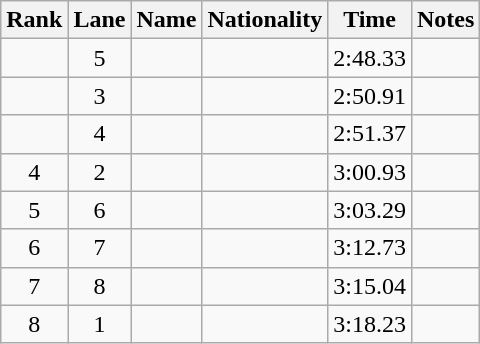<table class="wikitable sortable" style="text-align:center">
<tr>
<th>Rank</th>
<th>Lane</th>
<th>Name</th>
<th>Nationality</th>
<th>Time</th>
<th>Notes</th>
</tr>
<tr>
<td></td>
<td>5</td>
<td align=left></td>
<td align=left></td>
<td>2:48.33</td>
<td></td>
</tr>
<tr>
<td></td>
<td>3</td>
<td align=left></td>
<td align=left></td>
<td>2:50.91</td>
<td></td>
</tr>
<tr>
<td></td>
<td>4</td>
<td align=left></td>
<td align=left></td>
<td>2:51.37</td>
<td></td>
</tr>
<tr>
<td>4</td>
<td>2</td>
<td align=left></td>
<td align=left></td>
<td>3:00.93</td>
<td></td>
</tr>
<tr>
<td>5</td>
<td>6</td>
<td align=left></td>
<td align=left></td>
<td>3:03.29</td>
<td></td>
</tr>
<tr>
<td>6</td>
<td>7</td>
<td align=left></td>
<td align=left></td>
<td>3:12.73</td>
<td></td>
</tr>
<tr>
<td>7</td>
<td>8</td>
<td align=left></td>
<td align=left></td>
<td>3:15.04</td>
<td></td>
</tr>
<tr>
<td>8</td>
<td>1</td>
<td align=left></td>
<td align=left></td>
<td>3:18.23</td>
<td></td>
</tr>
</table>
